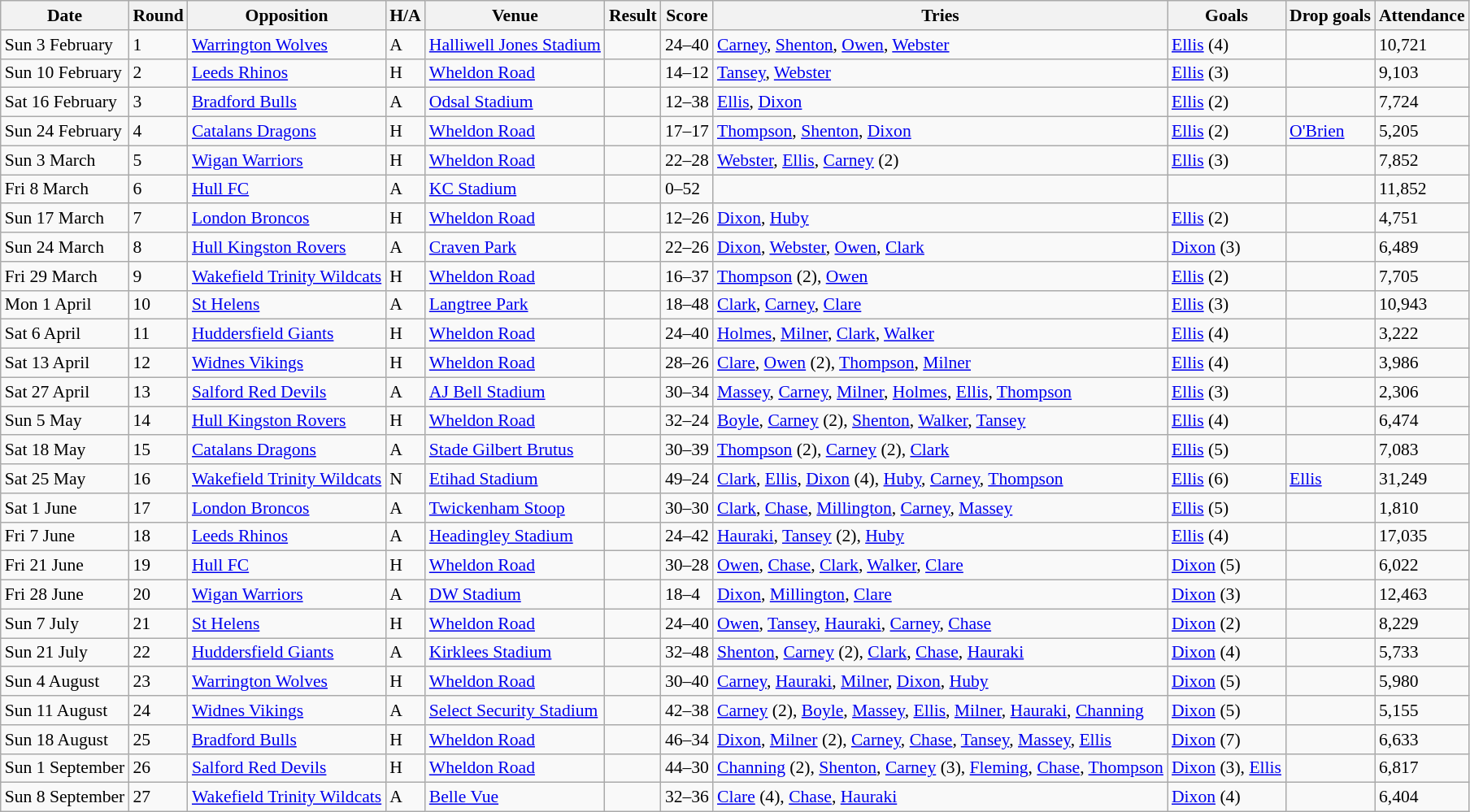<table class="wikitable" style="font-size:90%;">
<tr>
<th>Date</th>
<th>Round</th>
<th>Opposition</th>
<th>H/A</th>
<th>Venue</th>
<th>Result</th>
<th>Score</th>
<th>Tries</th>
<th>Goals</th>
<th>Drop goals</th>
<th>Attendance</th>
</tr>
<tr>
<td>Sun 3 February</td>
<td>1</td>
<td> <a href='#'>Warrington Wolves</a></td>
<td>A</td>
<td><a href='#'>Halliwell Jones Stadium</a></td>
<td></td>
<td>24–40</td>
<td><a href='#'>Carney</a>, <a href='#'>Shenton</a>, <a href='#'>Owen</a>, <a href='#'>Webster</a></td>
<td><a href='#'>Ellis</a> (4)</td>
<td></td>
<td>10,721</td>
</tr>
<tr>
<td>Sun 10 February</td>
<td>2</td>
<td> <a href='#'>Leeds Rhinos</a></td>
<td>H</td>
<td><a href='#'>Wheldon Road</a></td>
<td></td>
<td>14–12</td>
<td><a href='#'>Tansey</a>, <a href='#'>Webster</a></td>
<td><a href='#'>Ellis</a> (3)</td>
<td></td>
<td>9,103</td>
</tr>
<tr>
<td>Sat 16 February</td>
<td>3</td>
<td> <a href='#'>Bradford Bulls</a></td>
<td>A</td>
<td><a href='#'>Odsal Stadium</a></td>
<td></td>
<td>12–38</td>
<td><a href='#'>Ellis</a>, <a href='#'>Dixon</a></td>
<td><a href='#'>Ellis</a> (2)</td>
<td></td>
<td>7,724</td>
</tr>
<tr>
<td>Sun 24 February</td>
<td>4</td>
<td> <a href='#'>Catalans Dragons</a></td>
<td>H</td>
<td><a href='#'>Wheldon Road</a></td>
<td></td>
<td>17–17</td>
<td><a href='#'>Thompson</a>, <a href='#'>Shenton</a>, <a href='#'>Dixon</a></td>
<td><a href='#'>Ellis</a> (2)</td>
<td><a href='#'>O'Brien</a></td>
<td>5,205</td>
</tr>
<tr>
<td>Sun 3 March</td>
<td>5</td>
<td> <a href='#'>Wigan Warriors</a></td>
<td>H</td>
<td><a href='#'>Wheldon Road</a></td>
<td></td>
<td>22–28</td>
<td><a href='#'>Webster</a>, <a href='#'>Ellis</a>, <a href='#'>Carney</a> (2)</td>
<td><a href='#'>Ellis</a> (3)</td>
<td></td>
<td>7,852</td>
</tr>
<tr>
<td>Fri 8 March</td>
<td>6</td>
<td> <a href='#'>Hull FC</a></td>
<td>A</td>
<td><a href='#'>KC Stadium</a></td>
<td></td>
<td>0–52</td>
<td></td>
<td></td>
<td></td>
<td>11,852</td>
</tr>
<tr>
<td>Sun 17 March</td>
<td>7</td>
<td> <a href='#'>London Broncos</a></td>
<td>H</td>
<td><a href='#'>Wheldon Road</a></td>
<td></td>
<td>12–26</td>
<td><a href='#'>Dixon</a>, <a href='#'>Huby</a></td>
<td><a href='#'>Ellis</a> (2)</td>
<td></td>
<td>4,751</td>
</tr>
<tr>
<td>Sun 24 March</td>
<td>8</td>
<td> <a href='#'>Hull Kingston Rovers</a></td>
<td>A</td>
<td><a href='#'>Craven Park</a></td>
<td></td>
<td>22–26</td>
<td><a href='#'>Dixon</a>, <a href='#'>Webster</a>, <a href='#'>Owen</a>, <a href='#'>Clark</a></td>
<td><a href='#'>Dixon</a> (3)</td>
<td></td>
<td>6,489</td>
</tr>
<tr>
<td>Fri 29 March</td>
<td>9</td>
<td> <a href='#'>Wakefield Trinity Wildcats</a></td>
<td>H</td>
<td><a href='#'>Wheldon Road</a></td>
<td></td>
<td>16–37</td>
<td><a href='#'>Thompson</a> (2), <a href='#'>Owen</a></td>
<td><a href='#'>Ellis</a> (2)</td>
<td></td>
<td>7,705</td>
</tr>
<tr>
<td>Mon 1 April</td>
<td>10</td>
<td> <a href='#'>St Helens</a></td>
<td>A</td>
<td><a href='#'>Langtree Park</a></td>
<td></td>
<td>18–48</td>
<td><a href='#'>Clark</a>, <a href='#'>Carney</a>, <a href='#'>Clare</a></td>
<td><a href='#'>Ellis</a> (3)</td>
<td></td>
<td>10,943</td>
</tr>
<tr>
<td>Sat 6 April</td>
<td>11</td>
<td> <a href='#'>Huddersfield Giants</a></td>
<td>H</td>
<td><a href='#'>Wheldon Road</a></td>
<td></td>
<td>24–40</td>
<td><a href='#'>Holmes</a>, <a href='#'>Milner</a>, <a href='#'>Clark</a>, <a href='#'>Walker</a></td>
<td><a href='#'>Ellis</a> (4)</td>
<td></td>
<td>3,222</td>
</tr>
<tr>
<td>Sat 13 April</td>
<td>12</td>
<td> <a href='#'>Widnes Vikings</a></td>
<td>H</td>
<td><a href='#'>Wheldon Road</a></td>
<td></td>
<td>28–26</td>
<td><a href='#'>Clare</a>, <a href='#'>Owen</a> (2), <a href='#'>Thompson</a>, <a href='#'>Milner</a></td>
<td><a href='#'>Ellis</a> (4)</td>
<td></td>
<td>3,986</td>
</tr>
<tr>
<td>Sat 27 April</td>
<td>13</td>
<td> <a href='#'>Salford Red Devils</a></td>
<td>A</td>
<td><a href='#'>AJ Bell Stadium</a></td>
<td></td>
<td>30–34</td>
<td><a href='#'>Massey</a>, <a href='#'>Carney</a>, <a href='#'>Milner</a>, <a href='#'>Holmes</a>, <a href='#'>Ellis</a>, <a href='#'>Thompson</a></td>
<td><a href='#'>Ellis</a> (3)</td>
<td></td>
<td>2,306</td>
</tr>
<tr>
<td>Sun 5 May</td>
<td>14</td>
<td> <a href='#'>Hull Kingston Rovers</a></td>
<td>H</td>
<td><a href='#'>Wheldon Road</a></td>
<td></td>
<td>32–24</td>
<td><a href='#'>Boyle</a>, <a href='#'>Carney</a> (2), <a href='#'>Shenton</a>, <a href='#'>Walker</a>, <a href='#'>Tansey</a></td>
<td><a href='#'>Ellis</a> (4)</td>
<td></td>
<td>6,474</td>
</tr>
<tr>
<td>Sat 18 May</td>
<td>15</td>
<td> <a href='#'>Catalans Dragons</a></td>
<td>A</td>
<td><a href='#'>Stade Gilbert Brutus</a></td>
<td></td>
<td>30–39</td>
<td><a href='#'>Thompson</a> (2), <a href='#'>Carney</a> (2), <a href='#'>Clark</a></td>
<td><a href='#'>Ellis</a> (5)</td>
<td></td>
<td>7,083</td>
</tr>
<tr>
<td>Sat 25 May</td>
<td>16</td>
<td> <a href='#'>Wakefield Trinity Wildcats</a></td>
<td>N</td>
<td><a href='#'>Etihad Stadium</a></td>
<td></td>
<td>49–24</td>
<td><a href='#'>Clark</a>, <a href='#'>Ellis</a>, <a href='#'>Dixon</a> (4), <a href='#'>Huby</a>, <a href='#'>Carney</a>, <a href='#'>Thompson</a></td>
<td><a href='#'>Ellis</a> (6)</td>
<td><a href='#'>Ellis</a></td>
<td>31,249</td>
</tr>
<tr>
<td>Sat 1 June</td>
<td>17</td>
<td> <a href='#'>London Broncos</a></td>
<td>A</td>
<td><a href='#'>Twickenham Stoop</a></td>
<td></td>
<td>30–30</td>
<td><a href='#'>Clark</a>, <a href='#'>Chase</a>, <a href='#'>Millington</a>, <a href='#'>Carney</a>, <a href='#'>Massey</a></td>
<td><a href='#'>Ellis</a> (5)</td>
<td></td>
<td>1,810</td>
</tr>
<tr>
<td>Fri 7 June</td>
<td>18</td>
<td> <a href='#'>Leeds Rhinos</a></td>
<td>A</td>
<td><a href='#'>Headingley Stadium</a></td>
<td></td>
<td>24–42</td>
<td><a href='#'>Hauraki</a>, <a href='#'>Tansey</a> (2), <a href='#'>Huby</a></td>
<td><a href='#'>Ellis</a> (4)</td>
<td></td>
<td>17,035</td>
</tr>
<tr>
<td>Fri 21 June</td>
<td>19</td>
<td> <a href='#'>Hull FC</a></td>
<td>H</td>
<td><a href='#'>Wheldon Road</a></td>
<td></td>
<td>30–28</td>
<td><a href='#'>Owen</a>, <a href='#'>Chase</a>, <a href='#'>Clark</a>, <a href='#'>Walker</a>, <a href='#'>Clare</a></td>
<td><a href='#'>Dixon</a> (5)</td>
<td></td>
<td>6,022</td>
</tr>
<tr>
<td>Fri 28 June</td>
<td>20</td>
<td> <a href='#'>Wigan Warriors</a></td>
<td>A</td>
<td><a href='#'>DW Stadium</a></td>
<td></td>
<td>18–4</td>
<td><a href='#'>Dixon</a>, <a href='#'>Millington</a>, <a href='#'>Clare</a></td>
<td><a href='#'>Dixon</a> (3)</td>
<td></td>
<td>12,463</td>
</tr>
<tr>
<td>Sun 7 July</td>
<td>21</td>
<td> <a href='#'>St Helens</a></td>
<td>H</td>
<td><a href='#'>Wheldon Road</a></td>
<td></td>
<td>24–40</td>
<td><a href='#'>Owen</a>, <a href='#'>Tansey</a>, <a href='#'>Hauraki</a>, <a href='#'>Carney</a>, <a href='#'>Chase</a></td>
<td><a href='#'>Dixon</a> (2)</td>
<td></td>
<td>8,229</td>
</tr>
<tr>
<td>Sun 21 July</td>
<td>22</td>
<td> <a href='#'>Huddersfield Giants</a></td>
<td>A</td>
<td><a href='#'>Kirklees Stadium</a></td>
<td></td>
<td>32–48</td>
<td><a href='#'>Shenton</a>, <a href='#'>Carney</a> (2), <a href='#'>Clark</a>, <a href='#'>Chase</a>, <a href='#'>Hauraki</a></td>
<td><a href='#'>Dixon</a> (4)</td>
<td></td>
<td>5,733</td>
</tr>
<tr>
<td>Sun 4 August</td>
<td>23</td>
<td> <a href='#'>Warrington Wolves</a></td>
<td>H</td>
<td><a href='#'>Wheldon Road</a></td>
<td></td>
<td>30–40</td>
<td><a href='#'>Carney</a>, <a href='#'>Hauraki</a>, <a href='#'>Milner</a>, <a href='#'>Dixon</a>, <a href='#'>Huby</a></td>
<td><a href='#'>Dixon</a> (5)</td>
<td></td>
<td>5,980</td>
</tr>
<tr>
<td>Sun 11 August</td>
<td>24</td>
<td> <a href='#'>Widnes Vikings</a></td>
<td>A</td>
<td><a href='#'>Select Security Stadium</a></td>
<td></td>
<td>42–38</td>
<td><a href='#'>Carney</a> (2), <a href='#'>Boyle</a>, <a href='#'>Massey</a>, <a href='#'>Ellis</a>, <a href='#'>Milner</a>, <a href='#'>Hauraki</a>, <a href='#'>Channing</a></td>
<td><a href='#'>Dixon</a> (5)</td>
<td></td>
<td>5,155</td>
</tr>
<tr>
<td>Sun 18 August</td>
<td>25</td>
<td> <a href='#'>Bradford Bulls</a></td>
<td>H</td>
<td><a href='#'>Wheldon Road</a></td>
<td></td>
<td>46–34</td>
<td><a href='#'>Dixon</a>, <a href='#'>Milner</a> (2), <a href='#'>Carney</a>, <a href='#'>Chase</a>, <a href='#'>Tansey</a>, <a href='#'>Massey</a>, <a href='#'>Ellis</a></td>
<td><a href='#'>Dixon</a> (7)</td>
<td></td>
<td>6,633</td>
</tr>
<tr>
<td>Sun 1 September</td>
<td>26</td>
<td> <a href='#'>Salford Red Devils</a></td>
<td>H</td>
<td><a href='#'>Wheldon Road</a></td>
<td></td>
<td>44–30</td>
<td><a href='#'>Channing</a> (2), <a href='#'>Shenton</a>, <a href='#'>Carney</a> (3), <a href='#'>Fleming</a>, <a href='#'>Chase</a>, <a href='#'>Thompson</a></td>
<td><a href='#'>Dixon</a> (3), <a href='#'>Ellis</a></td>
<td></td>
<td>6,817</td>
</tr>
<tr>
<td>Sun 8 September</td>
<td>27</td>
<td> <a href='#'>Wakefield Trinity Wildcats</a></td>
<td>A</td>
<td><a href='#'>Belle Vue</a></td>
<td></td>
<td>32–36</td>
<td><a href='#'>Clare</a> (4), <a href='#'>Chase</a>, <a href='#'>Hauraki</a></td>
<td><a href='#'>Dixon</a> (4)</td>
<td></td>
<td>6,404</td>
</tr>
</table>
